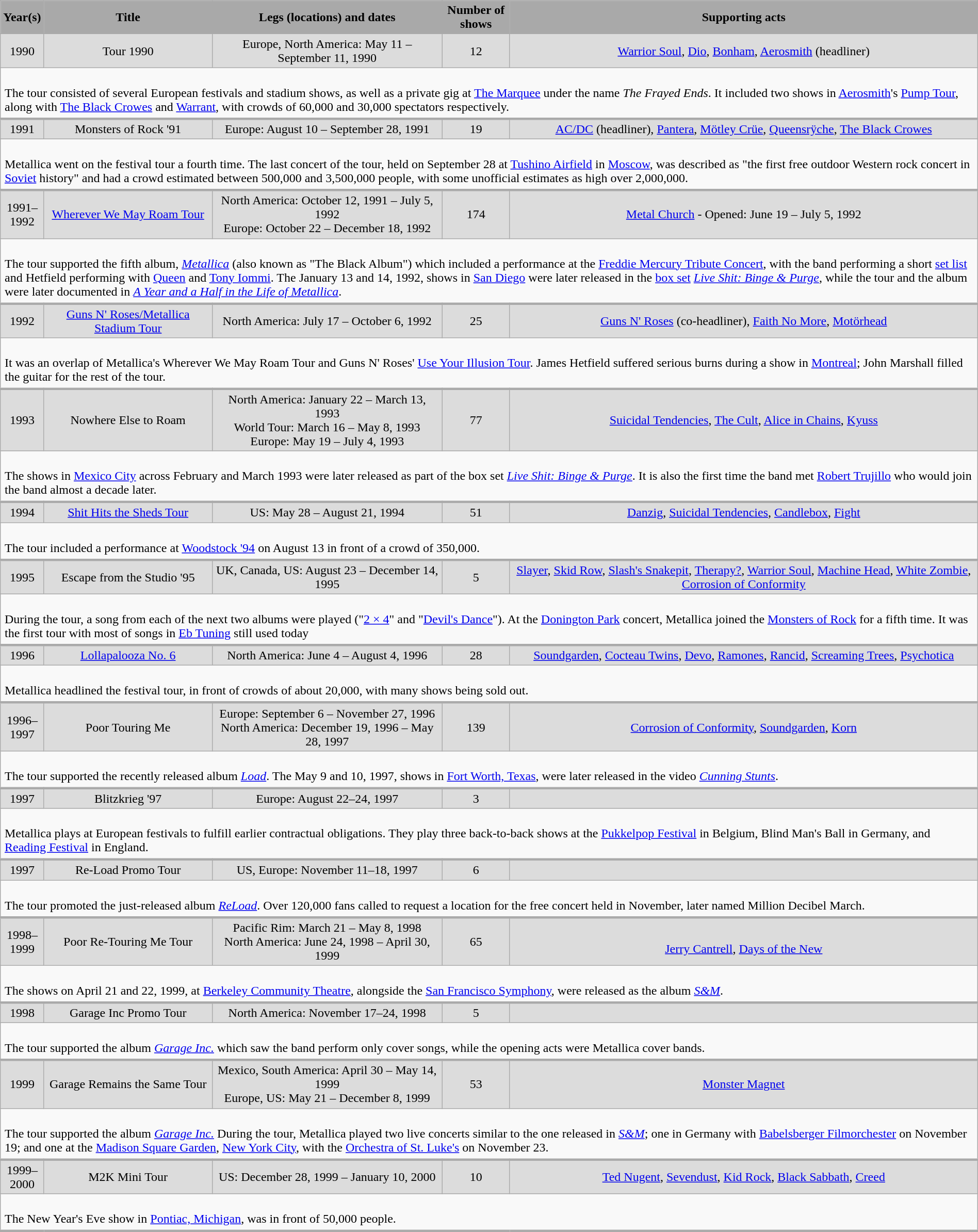<table class="wikitable" style="width:100%; text-align:center;">
<tr>
<th style="width:40px; background:darkGrey;">Year(s)</th>
<th style="width:210px; background:darkGrey;">Title</th>
<th style="width:290px; background:darkGrey;">Legs (locations) and dates</th>
<th style="width:80px; background:darkGrey;">Number of<br>shows<br></th>
<th style="background:darkGrey;">Supporting acts</th>
</tr>
<tr style="background:#DCDCDC;">
<td>1990</td>
<td>Tour 1990</td>
<td>Europe, North America: May 11 – September 11, 1990</td>
<td>12</td>
<td><a href='#'>Warrior Soul</a>, <a href='#'>Dio</a>, <a href='#'>Bonham</a>, <a href='#'>Aerosmith</a> (headliner)</td>
</tr>
<tr>
<td colspan="5" style="border-bottom-width:3px; padding:5px; text-align:left;"><br>The tour consisted of several European festivals and stadium shows, as well as a private gig at <a href='#'>The Marquee</a> under the name <em>The Frayed Ends</em>. It included two shows in <a href='#'>Aerosmith</a>'s <a href='#'>Pump Tour</a>, along with <a href='#'>The Black Crowes</a> and <a href='#'>Warrant</a>, with crowds of 60,000 and 30,000 spectators respectively.</td>
</tr>
<tr style="background:#DCDCDC;">
<td>1991</td>
<td>Monsters of Rock '91</td>
<td>Europe: August 10 – September 28, 1991</td>
<td>19</td>
<td><a href='#'>AC/DC</a> (headliner), <a href='#'>Pantera</a>, <a href='#'>Mötley Crüe</a>, <a href='#'>Queensrÿche</a>, <a href='#'>The Black Crowes</a></td>
</tr>
<tr>
<td colspan="5" style="border-bottom-width:3px; padding:5px; text-align:left;"><br>Metallica went on the festival tour a fourth time. The last concert of the tour, held on September 28 at <a href='#'>Tushino Airfield</a> in <a href='#'>Moscow</a>, was described as "the first free outdoor Western rock concert in <a href='#'>Soviet</a> history" and had a crowd estimated between 500,000 and 3,500,000 people, with some unofficial estimates as high over 2,000,000.</td>
</tr>
<tr style="background:#DCDCDC;">
<td>1991–1992</td>
<td><a href='#'>Wherever We May Roam Tour</a></td>
<td>North America: October 12, 1991 – July 5, 1992 <br>Europe: October 22 – December 18, 1992</td>
<td>174</td>
<td><a href='#'>Metal Church</a> - Opened: June 19 – July 5, 1992</td>
</tr>
<tr>
<td colspan="5" style="border-bottom-width:3px; padding:5px; text-align:left;"><br>The tour supported the fifth album, <em><a href='#'>Metallica</a></em> (also known as "The Black Album") which included a performance at the <a href='#'>Freddie Mercury Tribute Concert</a>, with the band performing a short <a href='#'>set list</a> and Hetfield performing with <a href='#'>Queen</a> and <a href='#'>Tony Iommi</a>. The January 13 and 14, 1992, shows in <a href='#'>San Diego</a> were later released in the <a href='#'>box set</a> <em><a href='#'>Live Shit: Binge & Purge</a></em>, while the tour and the album were later documented in <em><a href='#'>A Year and a Half in the Life of Metallica</a></em>.</td>
</tr>
<tr style="background:#DCDCDC;">
<td>1992</td>
<td><a href='#'>Guns N' Roses/Metallica Stadium Tour</a></td>
<td>North America: July 17 – October 6, 1992</td>
<td>25</td>
<td><a href='#'>Guns N' Roses</a> (co-headliner), <a href='#'>Faith No More</a>, <a href='#'>Motörhead</a></td>
</tr>
<tr>
<td colspan="5" style="border-bottom-width:3px; padding:5px; text-align:left;"><br>It was an overlap of Metallica's Wherever We May Roam Tour and Guns N' Roses' <a href='#'>Use Your Illusion Tour</a>. James Hetfield suffered serious burns during a show in <a href='#'>Montreal</a>; John Marshall filled the guitar for the rest of the tour.</td>
</tr>
<tr style="background:#DCDCDC;">
<td>1993</td>
<td>Nowhere Else to Roam</td>
<td>North America: January 22 – March 13, 1993 <br>World Tour: March 16 – May 8, 1993 <br>Europe: May 19 – July 4, 1993</td>
<td>77</td>
<td><a href='#'>Suicidal Tendencies</a>, <a href='#'>The Cult</a>, <a href='#'>Alice in Chains</a>, <a href='#'>Kyuss</a></td>
</tr>
<tr>
<td colspan="5" style="border-bottom-width:3px; padding:5px; text-align:left;"><br>The shows in <a href='#'>Mexico City</a> across February and March 1993 were later released as part of the box set <em><a href='#'>Live Shit: Binge & Purge</a></em>. It is also the first time the band met <a href='#'>Robert Trujillo</a> who would join the band almost a decade later.</td>
</tr>
<tr style="background:#DCDCDC;">
<td>1994</td>
<td><a href='#'>Shit Hits the Sheds Tour</a></td>
<td>US: May 28 – August 21, 1994</td>
<td>51</td>
<td><a href='#'>Danzig</a>, <a href='#'>Suicidal Tendencies</a>, <a href='#'>Candlebox</a>, <a href='#'>Fight</a></td>
</tr>
<tr>
<td colspan="5" style="border-bottom-width:3px; padding:5px; text-align:left;"><br>The tour included a performance at <a href='#'>Woodstock '94</a> on August 13 in front of a crowd of 350,000.</td>
</tr>
<tr style="background:#DCDCDC;">
<td>1995</td>
<td>Escape from the Studio '95</td>
<td>UK, Canada, US: August 23 – December 14, 1995</td>
<td>5</td>
<td><a href='#'>Slayer</a>, <a href='#'>Skid Row</a>, <a href='#'>Slash's Snakepit</a>, <a href='#'>Therapy?</a>, <a href='#'>Warrior Soul</a>, <a href='#'>Machine Head</a>, <a href='#'>White Zombie</a>, <a href='#'>Corrosion of Conformity</a></td>
</tr>
<tr>
<td colspan="5" style="border-bottom-width:3px; padding:5px; text-align:left;"><br>During the tour, a song from each of the next two albums were played ("<a href='#'>2 × 4</a>" and "<a href='#'>Devil's Dance</a>"). At the <a href='#'>Donington Park</a> concert, Metallica joined the <a href='#'>Monsters of Rock</a> for a fifth time. It was the first tour with most of songs in <a href='#'>Eb Tuning</a> still used today</td>
</tr>
<tr style="background:#DCDCDC;">
<td>1996</td>
<td><a href='#'>Lollapalooza No. 6</a></td>
<td>North America: June 4 – August 4, 1996</td>
<td>28</td>
<td><a href='#'>Soundgarden</a>, <a href='#'>Cocteau Twins</a>, <a href='#'>Devo</a>, <a href='#'>Ramones</a>, <a href='#'>Rancid</a>, <a href='#'>Screaming Trees</a>, <a href='#'>Psychotica</a></td>
</tr>
<tr>
<td colspan="5" style="border-bottom-width:3px; padding:5px; text-align:left;"><br>Metallica headlined the festival tour, in front of crowds of about 20,000, with many shows being sold out.</td>
</tr>
<tr style="background:#DCDCDC;">
<td>1996–1997</td>
<td>Poor Touring Me</td>
<td>Europe: September 6 – November 27, 1996 <br>North America: December 19, 1996 – May 28, 1997</td>
<td>139</td>
<td><a href='#'>Corrosion of Conformity</a>, <a href='#'>Soundgarden</a>, <a href='#'>Korn</a></td>
</tr>
<tr>
<td colspan="5" style="border-bottom-width:3px; padding:5px; text-align:left;"><br>The tour supported the recently released album <em><a href='#'>Load</a></em>. The May 9 and 10, 1997, shows in <a href='#'>Fort Worth, Texas</a>, were later released in the video <em><a href='#'>Cunning Stunts</a></em>.</td>
</tr>
<tr style="background:#DCDCDC;">
<td>1997</td>
<td>Blitzkrieg '97</td>
<td>Europe: August 22–24, 1997</td>
<td>3</td>
<td></td>
</tr>
<tr>
<td colspan="5" style="border-bottom-width:3px; padding:5px; text-align:left;"><br>Metallica plays at European festivals to fulfill earlier contractual obligations. They play three back-to-back shows at the <a href='#'>Pukkelpop Festival</a> in Belgium, Blind Man's Ball in Germany, and <a href='#'>Reading Festival</a> in England.</td>
</tr>
<tr style="background:#DCDCDC;">
<td>1997</td>
<td>Re-Load Promo Tour</td>
<td>US, Europe: November 11–18, 1997</td>
<td>6</td>
<td></td>
</tr>
<tr>
<td colspan="5" style="border-bottom-width:3px; padding:5px; text-align:left;"><br>The tour promoted the just-released album <em><a href='#'>ReLoad</a></em>. Over 120,000 fans called to request a location for the free concert held in November, later named Million Decibel March.</td>
</tr>
<tr style="background:#DCDCDC;">
<td>1998–1999</td>
<td>Poor Re-Touring Me Tour</td>
<td>Pacific Rim: March 21 – May 8, 1998 <br>North America: June 24, 1998 – April 30, 1999</td>
<td>65</td>
<td><br><a href='#'>Jerry Cantrell</a>, <a href='#'>Days of the New</a></td>
</tr>
<tr>
<td colspan="5" style="border-bottom-width:3px; padding:5px; text-align:left;"><br>The shows on April 21 and 22, 1999, at <a href='#'>Berkeley Community Theatre</a>, alongside the <a href='#'>San Francisco Symphony</a>, were released as the album <em><a href='#'>S&M</a></em>.</td>
</tr>
<tr style="background:#DCDCDC;">
<td>1998</td>
<td>Garage Inc Promo Tour</td>
<td>North America: November 17–24, 1998</td>
<td>5</td>
<td></td>
</tr>
<tr>
<td colspan="5" style="border-bottom-width:3px; padding:5px; text-align:left;"><br>The tour supported the album <em><a href='#'>Garage Inc.</a></em> which saw the band perform only cover songs, while the opening acts were Metallica cover bands.</td>
</tr>
<tr style="background:#DCDCDC;">
<td>1999</td>
<td>Garage Remains the Same Tour</td>
<td>Mexico, South America:  April 30 – May 14, 1999 <br> Europe, US: May 21 – December 8, 1999</td>
<td>53</td>
<td><a href='#'>Monster Magnet</a></td>
</tr>
<tr>
<td colspan="5" style="border-bottom-width:3px; padding:5px; text-align:left;"><br>The tour supported the album <em><a href='#'>Garage Inc.</a></em> During the tour, Metallica played two live concerts similar to the one released in <em><a href='#'>S&M</a></em>; one in Germany with <a href='#'>Babelsberger Filmorchester</a> on November 19; and one at the <a href='#'>Madison Square Garden</a>, <a href='#'>New York City</a>, with the <a href='#'>Orchestra of St. Luke's</a> on November 23.</td>
</tr>
<tr style="background:#DCDCDC;">
<td>1999–2000</td>
<td>M2K Mini Tour</td>
<td>US: December 28, 1999 – January 10, 2000</td>
<td>10</td>
<td><a href='#'>Ted Nugent</a>, <a href='#'>Sevendust</a>, <a href='#'>Kid Rock</a>, <a href='#'>Black Sabbath</a>, <a href='#'>Creed</a></td>
</tr>
<tr>
<td colspan="5" style="border-bottom-width:3px; padding:5px; text-align:left;"><br>The New Year's Eve show in <a href='#'>Pontiac, Michigan</a>, was in front of 50,000 people.</td>
</tr>
</table>
